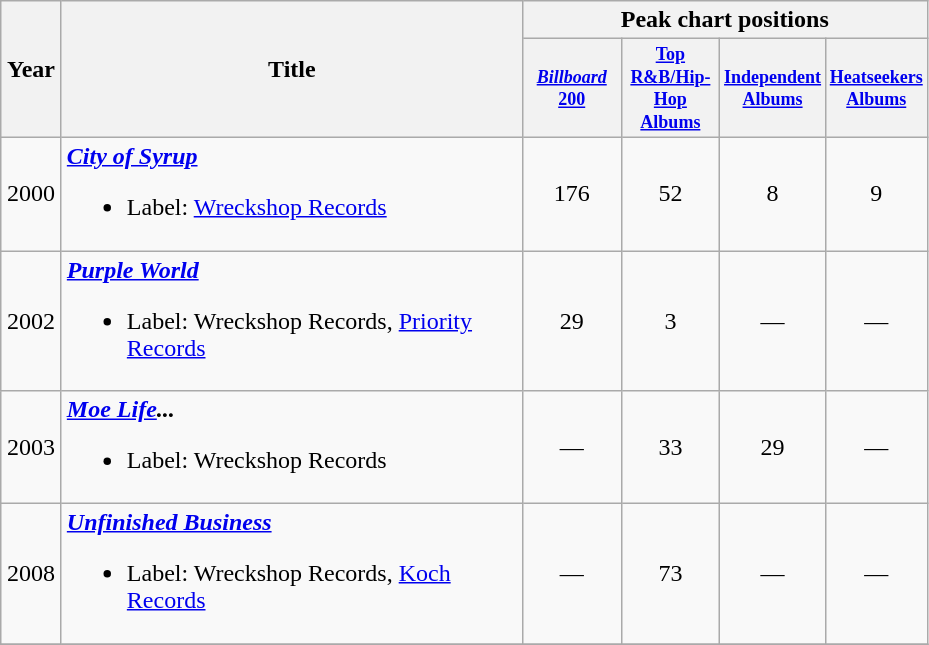<table class="wikitable plainrowheaders">
<tr>
<th rowspan="2" style="width:33px;">Year</th>
<th rowspan="2" style="width:300px;">Title</th>
<th colspan="4">Peak chart positions</th>
</tr>
<tr>
<th style="width:5em;font-size:75%;"><a href='#'><em>Billboard</em> 200</a></th>
<th style="width:5em;font-size:75%;"><a href='#'>Top R&B/Hip-Hop Albums</a></th>
<th style="width:5em;font-size:75%;"><a href='#'>Independent Albums</a></th>
<th style="width:5em;font-size:75%;"><a href='#'>Heatseekers Albums</a></th>
</tr>
<tr>
<td style="text-align:center;">2000</td>
<td><strong><em><a href='#'>City of Syrup</a></em></strong><br><ul><li>Label: <a href='#'>Wreckshop Records</a></li></ul></td>
<td style="text-align:center;">176</td>
<td style="text-align:center;">52</td>
<td style="text-align:center;">8</td>
<td style="text-align:center;">9</td>
</tr>
<tr>
<td style="text-align:center;">2002</td>
<td><strong><em><a href='#'>Purple World</a></em></strong><br><ul><li>Label: Wreckshop Records, <a href='#'>Priority Records</a></li></ul></td>
<td style="text-align:center;">29</td>
<td style="text-align:center;">3</td>
<td style="text-align:center;">—</td>
<td style="text-align:center;">—</td>
</tr>
<tr>
<td style="text-align:center;">2003</td>
<td><strong><em><a href='#'>Moe Life</a>...</em></strong><br><ul><li>Label: Wreckshop Records</li></ul></td>
<td style="text-align:center;">—</td>
<td style="text-align:center;">33</td>
<td style="text-align:center;">29</td>
<td style="text-align:center;">—</td>
</tr>
<tr>
<td style="text-align:center;">2008</td>
<td><strong><em><a href='#'>Unfinished Business</a></em></strong><br><ul><li>Label: Wreckshop Records, <a href='#'>Koch Records</a></li></ul></td>
<td style="text-align:center;">—</td>
<td style="text-align:center;">73</td>
<td style="text-align:center;">—</td>
<td style="text-align:center;">—</td>
</tr>
<tr>
</tr>
</table>
